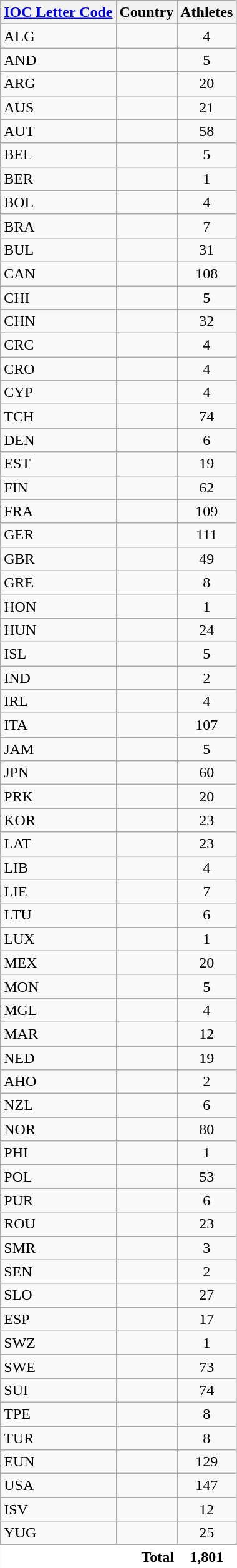<table class="wikitable collapsible collapsed sortable" style="border:0;">
<tr>
<th><a href='#'>IOC Letter Code</a></th>
<th>Country</th>
<th>Athletes</th>
</tr>
<tr>
</tr>
<tr>
<td>ALG</td>
<td></td>
<td align=center>4</td>
</tr>
<tr>
<td>AND</td>
<td></td>
<td align=center>5</td>
</tr>
<tr>
<td>ARG</td>
<td></td>
<td align=center>20</td>
</tr>
<tr>
<td>AUS</td>
<td></td>
<td align=center>21</td>
</tr>
<tr>
<td>AUT</td>
<td></td>
<td align=center>58</td>
</tr>
<tr>
<td>BEL</td>
<td></td>
<td align=center>5</td>
</tr>
<tr>
<td>BER</td>
<td></td>
<td align=center>1</td>
</tr>
<tr>
<td>BOL</td>
<td></td>
<td align=center>4</td>
</tr>
<tr>
<td>BRA</td>
<td></td>
<td align=center>7</td>
</tr>
<tr>
<td>BUL</td>
<td></td>
<td align=center>31</td>
</tr>
<tr>
<td>CAN</td>
<td></td>
<td align=center>108</td>
</tr>
<tr>
<td>CHI</td>
<td></td>
<td align=center>5</td>
</tr>
<tr>
<td>CHN</td>
<td></td>
<td align=center>32</td>
</tr>
<tr>
<td>CRC</td>
<td></td>
<td align=center>4</td>
</tr>
<tr>
<td>CRO</td>
<td></td>
<td align=center>4</td>
</tr>
<tr>
<td>CYP</td>
<td></td>
<td align=center>4</td>
</tr>
<tr>
<td>TCH</td>
<td></td>
<td align=center>74</td>
</tr>
<tr>
<td>DEN</td>
<td></td>
<td align=center>6</td>
</tr>
<tr>
<td>EST</td>
<td></td>
<td align=center>19</td>
</tr>
<tr>
<td>FIN</td>
<td></td>
<td align=center>62</td>
</tr>
<tr>
<td>FRA</td>
<td></td>
<td align=center>109</td>
</tr>
<tr>
<td>GER</td>
<td></td>
<td align=center>111</td>
</tr>
<tr>
<td>GBR</td>
<td></td>
<td align=center>49</td>
</tr>
<tr>
<td>GRE</td>
<td></td>
<td align=center>8</td>
</tr>
<tr>
<td>HON</td>
<td></td>
<td align=center>1</td>
</tr>
<tr>
<td>HUN</td>
<td></td>
<td align=center>24</td>
</tr>
<tr>
<td>ISL</td>
<td></td>
<td align=center>5</td>
</tr>
<tr>
<td>IND</td>
<td></td>
<td align=center>2</td>
</tr>
<tr>
<td>IRL</td>
<td></td>
<td align=center>4</td>
</tr>
<tr>
<td>ITA</td>
<td></td>
<td align=center>107</td>
</tr>
<tr>
<td>JAM</td>
<td></td>
<td align=center>5</td>
</tr>
<tr>
<td>JPN</td>
<td></td>
<td align=center>60</td>
</tr>
<tr>
<td>PRK</td>
<td></td>
<td align=center>20</td>
</tr>
<tr>
<td>KOR</td>
<td></td>
<td align=center>23</td>
</tr>
<tr>
<td>LAT</td>
<td></td>
<td align=center>23</td>
</tr>
<tr>
<td>LIB</td>
<td></td>
<td align=center>4</td>
</tr>
<tr>
<td>LIE</td>
<td></td>
<td align=center>7</td>
</tr>
<tr>
<td>LTU</td>
<td></td>
<td align=center>6</td>
</tr>
<tr>
<td>LUX</td>
<td></td>
<td align=center>1</td>
</tr>
<tr>
<td>MEX</td>
<td></td>
<td align=center>20</td>
</tr>
<tr>
<td>MON</td>
<td></td>
<td align=center>5</td>
</tr>
<tr>
<td>MGL</td>
<td></td>
<td align=center>4</td>
</tr>
<tr>
<td>MAR</td>
<td></td>
<td align=center>12</td>
</tr>
<tr>
<td>NED</td>
<td></td>
<td align=center>19</td>
</tr>
<tr>
<td>AHO</td>
<td></td>
<td align=center>2</td>
</tr>
<tr>
<td>NZL</td>
<td></td>
<td align=center>6</td>
</tr>
<tr>
<td>NOR</td>
<td></td>
<td align=center>80</td>
</tr>
<tr>
<td>PHI</td>
<td></td>
<td align=center>1</td>
</tr>
<tr>
<td>POL</td>
<td></td>
<td align=center>53</td>
</tr>
<tr>
<td>PUR</td>
<td></td>
<td align=center>6</td>
</tr>
<tr>
<td>ROU</td>
<td></td>
<td align=center>23</td>
</tr>
<tr>
<td>SMR</td>
<td></td>
<td align=center>3</td>
</tr>
<tr>
<td>SEN</td>
<td></td>
<td align=center>2</td>
</tr>
<tr>
<td>SLO</td>
<td></td>
<td align=center>27</td>
</tr>
<tr>
<td>ESP</td>
<td></td>
<td align=center>17</td>
</tr>
<tr>
<td>SWZ</td>
<td></td>
<td align=center>1</td>
</tr>
<tr>
<td>SWE</td>
<td></td>
<td align=center>73</td>
</tr>
<tr>
<td>SUI</td>
<td></td>
<td align=center>74</td>
</tr>
<tr>
<td>TPE</td>
<td></td>
<td align=center>8</td>
</tr>
<tr>
<td>TUR</td>
<td></td>
<td align=center>8</td>
</tr>
<tr>
<td>EUN</td>
<td></td>
<td align=center>129</td>
</tr>
<tr>
<td>USA</td>
<td></td>
<td align=center>147</td>
</tr>
<tr>
<td>ISV</td>
<td></td>
<td align=center>12</td>
</tr>
<tr>
<td>YUG</td>
<td></td>
<td align=center>25</td>
</tr>
<tr class="sortbottom">
<td colspan=2; style="text-align:right; border:0px; background:#fff;"><strong>Total</strong></td>
<td style="text-align:center; border:0px; background:#fff;"><strong>1,801</strong></td>
</tr>
<tr>
</tr>
</table>
